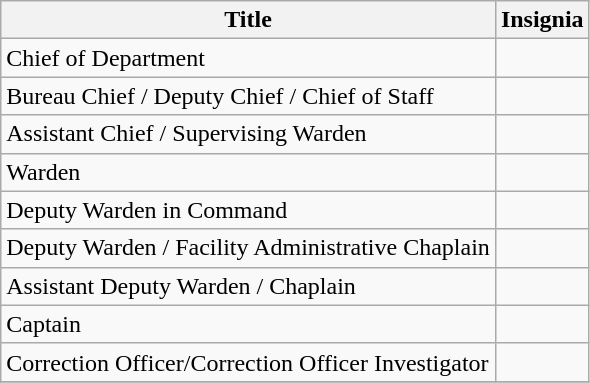<table border="1" cellspacing="0" cellpadding="5" style="border-collapse:collapse;" class="wikitable">
<tr>
<th>Title</th>
<th>Insignia</th>
</tr>
<tr>
<td>Chief of Department</td>
<td></td>
</tr>
<tr>
<td>Bureau Chief / Deputy Chief / Chief of Staff</td>
<td></td>
</tr>
<tr>
<td>Assistant Chief / Supervising Warden</td>
<td></td>
</tr>
<tr>
<td>Warden</td>
<td></td>
</tr>
<tr>
<td>Deputy Warden in Command</td>
<td></td>
</tr>
<tr>
<td>Deputy Warden / Facility Administrative Chaplain</td>
<td></td>
</tr>
<tr>
<td>Assistant Deputy Warden / Chaplain</td>
<td></td>
</tr>
<tr>
<td>Captain</td>
<td></td>
</tr>
<tr>
<td>Correction Officer/Correction Officer Investigator</td>
<td></td>
</tr>
<tr>
</tr>
</table>
